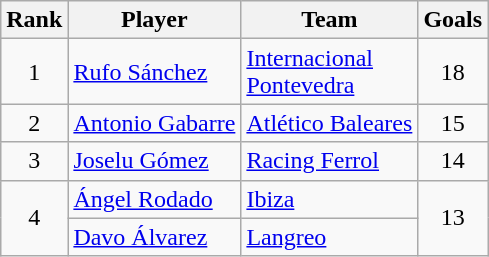<table class="wikitable" style="text-align:center">
<tr>
<th>Rank</th>
<th>Player</th>
<th>Team</th>
<th>Goals</th>
</tr>
<tr>
<td>1</td>
<td align="left"> <a href='#'>Rufo Sánchez</a></td>
<td align="left"><a href='#'>Internacional</a><br><a href='#'>Pontevedra</a></td>
<td>18</td>
</tr>
<tr>
<td>2</td>
<td align="left"> <a href='#'>Antonio Gabarre</a></td>
<td align="left"><a href='#'>Atlético Baleares</a></td>
<td>15</td>
</tr>
<tr>
<td>3</td>
<td align="left"> <a href='#'>Joselu Gómez</a></td>
<td align="left"><a href='#'>Racing Ferrol</a></td>
<td>14</td>
</tr>
<tr>
<td rowspan=2>4</td>
<td align="left"> <a href='#'>Ángel Rodado</a></td>
<td align="left"><a href='#'>Ibiza</a></td>
<td rowspan=2>13</td>
</tr>
<tr>
<td align="left"> <a href='#'>Davo Álvarez</a></td>
<td align="left"><a href='#'>Langreo</a></td>
</tr>
</table>
